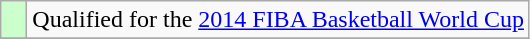<table class="wikitable">
<tr>
<td width=10px bgcolor="#ccffcc"></td>
<td>Qualified for the <a href='#'>2014 FIBA Basketball World Cup</a></td>
</tr>
<tr>
</tr>
</table>
